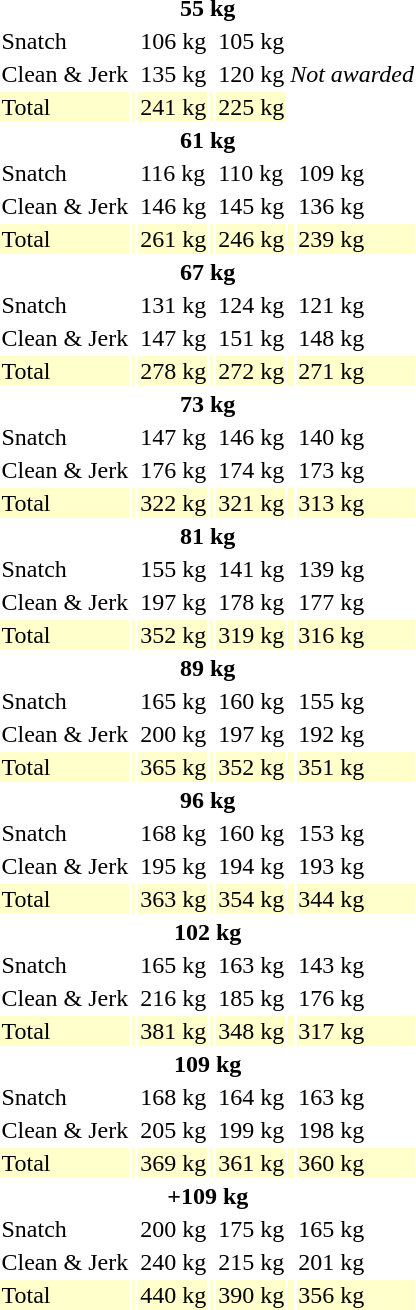<table>
<tr>
<th colspan=7>55 kg</th>
</tr>
<tr>
<td>Snatch</td>
<td></td>
<td>106 kg</td>
<td></td>
<td>105 kg</td>
<td rowspan=3 colspan=2 align=center><em>Not awarded</em></td>
</tr>
<tr>
<td>Clean & Jerk</td>
<td></td>
<td>135 kg</td>
<td></td>
<td>120 kg</td>
</tr>
<tr bgcolor=ffffcc>
<td>Total</td>
<td></td>
<td>241 kg</td>
<td></td>
<td>225 kg</td>
</tr>
<tr>
<th colspan=7>61 kg</th>
</tr>
<tr>
<td>Snatch</td>
<td></td>
<td>116 kg</td>
<td></td>
<td>110 kg</td>
<td></td>
<td>109 kg</td>
</tr>
<tr>
<td>Clean & Jerk</td>
<td></td>
<td>146 kg</td>
<td></td>
<td>145 kg</td>
<td></td>
<td>136 kg</td>
</tr>
<tr bgcolor=ffffcc>
<td>Total</td>
<td></td>
<td>261 kg</td>
<td></td>
<td>246 kg</td>
<td></td>
<td>239 kg</td>
</tr>
<tr>
<th colspan=7>67 kg</th>
</tr>
<tr>
<td>Snatch</td>
<td></td>
<td>131 kg</td>
<td></td>
<td>124 kg</td>
<td></td>
<td>121 kg</td>
</tr>
<tr>
<td>Clean & Jerk</td>
<td></td>
<td>147 kg</td>
<td></td>
<td>151 kg</td>
<td></td>
<td>148 kg</td>
</tr>
<tr bgcolor=ffffcc>
<td>Total</td>
<td></td>
<td>278 kg</td>
<td></td>
<td>272 kg</td>
<td></td>
<td>271 kg</td>
</tr>
<tr>
<th colspan=7>73 kg</th>
</tr>
<tr>
<td>Snatch</td>
<td></td>
<td>147 kg</td>
<td></td>
<td>146 kg</td>
<td></td>
<td>140 kg</td>
</tr>
<tr>
<td>Clean & Jerk</td>
<td></td>
<td>176 kg</td>
<td></td>
<td>174 kg</td>
<td></td>
<td>173 kg</td>
</tr>
<tr bgcolor=ffffcc>
<td>Total</td>
<td></td>
<td>322 kg</td>
<td></td>
<td>321 kg</td>
<td></td>
<td>313 kg</td>
</tr>
<tr>
<th colspan=7>81 kg</th>
</tr>
<tr>
<td>Snatch</td>
<td></td>
<td>155 kg</td>
<td></td>
<td>141 kg</td>
<td></td>
<td>139 kg</td>
</tr>
<tr>
<td>Clean & Jerk</td>
<td></td>
<td>197 kg</td>
<td></td>
<td>178 kg</td>
<td></td>
<td>177 kg</td>
</tr>
<tr bgcolor=ffffcc>
<td>Total</td>
<td></td>
<td>352 kg</td>
<td></td>
<td>319 kg</td>
<td></td>
<td>316 kg</td>
</tr>
<tr>
<th colspan=7>89 kg</th>
</tr>
<tr>
<td>Snatch</td>
<td></td>
<td>165 kg</td>
<td></td>
<td>160 kg</td>
<td></td>
<td>155 kg</td>
</tr>
<tr>
<td>Clean & Jerk</td>
<td></td>
<td>200 kg</td>
<td></td>
<td>197 kg</td>
<td></td>
<td>192 kg</td>
</tr>
<tr bgcolor=ffffcc>
<td>Total</td>
<td></td>
<td>365 kg</td>
<td></td>
<td>352 kg</td>
<td></td>
<td>351 kg</td>
</tr>
<tr>
<th colspan=7>96 kg</th>
</tr>
<tr>
<td>Snatch</td>
<td></td>
<td>168 kg</td>
<td></td>
<td>160 kg</td>
<td></td>
<td>153 kg</td>
</tr>
<tr>
<td>Clean & Jerk</td>
<td></td>
<td>195 kg</td>
<td></td>
<td>194 kg</td>
<td></td>
<td>193 kg</td>
</tr>
<tr bgcolor=ffffcc>
<td>Total</td>
<td></td>
<td>363 kg</td>
<td></td>
<td>354 kg</td>
<td></td>
<td>344 kg</td>
</tr>
<tr>
<th colspan=7>102 kg</th>
</tr>
<tr>
<td>Snatch</td>
<td></td>
<td>165 kg</td>
<td></td>
<td>163 kg</td>
<td></td>
<td>143 kg</td>
</tr>
<tr>
<td>Clean & Jerk</td>
<td></td>
<td>216 kg</td>
<td></td>
<td>185 kg</td>
<td></td>
<td>176 kg</td>
</tr>
<tr bgcolor=ffffcc>
<td>Total</td>
<td></td>
<td>381 kg</td>
<td></td>
<td>348 kg</td>
<td></td>
<td>317 kg</td>
</tr>
<tr>
<th colspan=7>109 kg</th>
</tr>
<tr>
<td>Snatch</td>
<td></td>
<td>168 kg</td>
<td></td>
<td>164 kg</td>
<td></td>
<td>163 kg</td>
</tr>
<tr>
<td>Clean & Jerk</td>
<td></td>
<td>205 kg</td>
<td></td>
<td>199 kg</td>
<td></td>
<td>198 kg</td>
</tr>
<tr bgcolor=ffffcc>
<td>Total</td>
<td></td>
<td>369 kg</td>
<td></td>
<td>361 kg</td>
<td></td>
<td>360 kg</td>
</tr>
<tr>
<th colspan=7>+109 kg</th>
</tr>
<tr>
<td>Snatch</td>
<td></td>
<td>200 kg</td>
<td></td>
<td>175 kg</td>
<td></td>
<td>165 kg</td>
</tr>
<tr>
<td>Clean & Jerk</td>
<td></td>
<td>240 kg</td>
<td></td>
<td>215 kg</td>
<td></td>
<td>201 kg</td>
</tr>
<tr bgcolor=ffffcc>
<td>Total</td>
<td></td>
<td>440 kg</td>
<td></td>
<td>390 kg</td>
<td></td>
<td>356 kg</td>
</tr>
</table>
